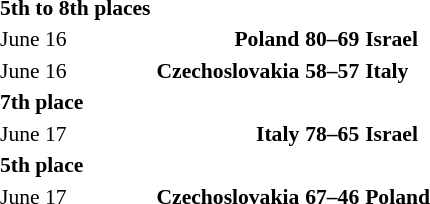<table>
<tr>
<td width="50%"><br></td>
<td><br><table style="font-size:90%; margin: 0 auto;">
<tr>
<td><strong>5th to 8th places</strong></td>
</tr>
<tr>
<td>June 16</td>
<td align="right"><strong>Poland</strong> </td>
<td align="center"><strong>80–69</strong></td>
<td><strong> Israel</strong></td>
</tr>
<tr>
<td>June 16</td>
<td align="right"><strong>Czechoslovakia</strong> </td>
<td align="center"><strong>58–57</strong></td>
<td><strong> Italy</strong></td>
</tr>
<tr>
<td><strong>7th place</strong></td>
</tr>
<tr>
<td>June 17</td>
<td align="right"><strong>Italy</strong> </td>
<td align="center"><strong>78–65</strong></td>
<td><strong> Israel</strong></td>
</tr>
<tr>
<td><strong>5th place</strong></td>
</tr>
<tr>
<td>June 17</td>
<td align="right"><strong>Czechoslovakia</strong> </td>
<td align="center"><strong>67–46</strong></td>
<td><strong> Poland</strong></td>
</tr>
<tr>
</tr>
</table>
</td>
</tr>
</table>
